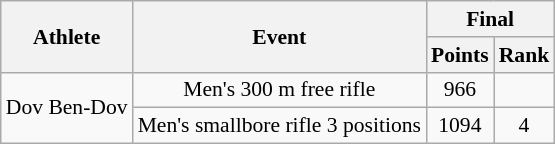<table class="wikitable" style="font-size:90%">
<tr>
<th rowspan="2">Athlete</th>
<th rowspan="2">Event</th>
<th colspan="2">Final</th>
</tr>
<tr>
<th align=center>Points</th>
<th align=center>Rank</th>
</tr>
<tr>
<td rowspan="2">Dov Ben-Dov</td>
<td align=center>Men's 300 m free rifle</td>
<td align=center>966</td>
<td align=center></td>
</tr>
<tr>
<td align=center>Men's smallbore rifle 3 positions</td>
<td align=center>1094</td>
<td align=center>4</td>
</tr>
</table>
